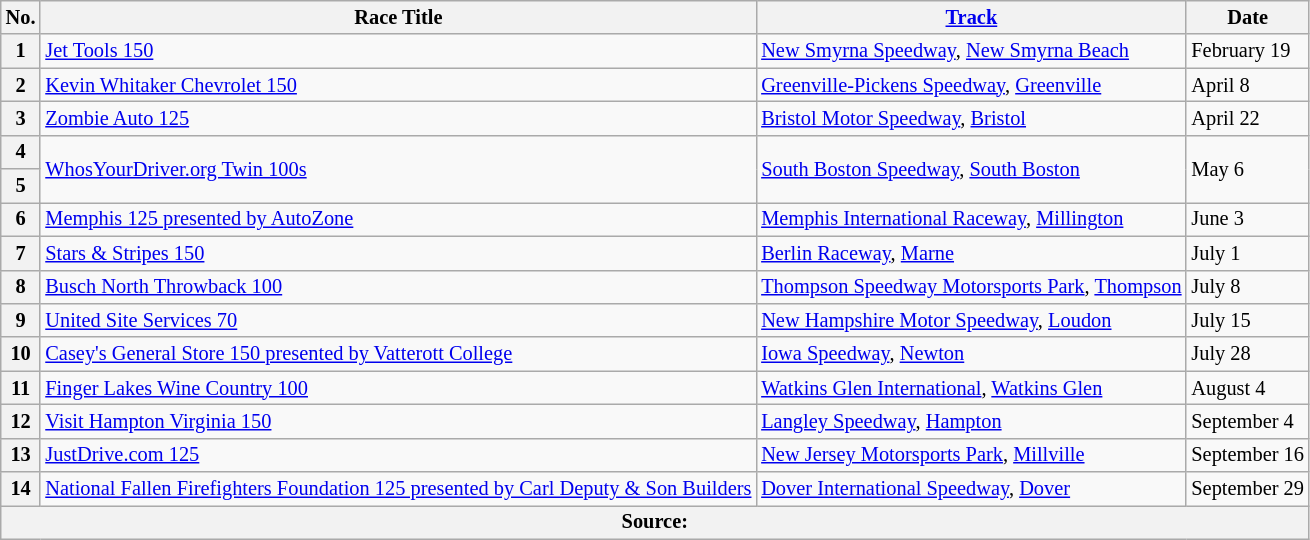<table class="wikitable" style="font-size:85%;">
<tr>
<th>No.</th>
<th>Race Title</th>
<th><a href='#'>Track</a></th>
<th>Date</th>
</tr>
<tr>
<th>1</th>
<td><a href='#'>Jet Tools 150</a></td>
<td><a href='#'>New Smyrna Speedway</a>, <a href='#'>New Smyrna Beach</a></td>
<td>February 19</td>
</tr>
<tr>
<th>2</th>
<td><a href='#'>Kevin Whitaker Chevrolet 150</a></td>
<td><a href='#'>Greenville-Pickens Speedway</a>, <a href='#'>Greenville</a></td>
<td>April 8</td>
</tr>
<tr>
<th>3</th>
<td><a href='#'>Zombie Auto 125</a></td>
<td><a href='#'>Bristol Motor Speedway</a>, <a href='#'>Bristol</a></td>
<td>April 22</td>
</tr>
<tr>
<th>4</th>
<td rowspan=2><a href='#'>WhosYourDriver.org Twin 100s</a></td>
<td rowspan=2><a href='#'>South Boston Speedway</a>, <a href='#'>South Boston</a></td>
<td rowspan=2>May 6</td>
</tr>
<tr>
<th>5</th>
</tr>
<tr>
<th>6</th>
<td><a href='#'>Memphis 125 presented by AutoZone</a></td>
<td><a href='#'>Memphis International Raceway</a>, <a href='#'>Millington</a></td>
<td>June 3</td>
</tr>
<tr>
<th>7</th>
<td><a href='#'>Stars & Stripes 150</a></td>
<td><a href='#'>Berlin Raceway</a>, <a href='#'>Marne</a></td>
<td>July 1</td>
</tr>
<tr>
<th>8</th>
<td><a href='#'>Busch North Throwback 100</a></td>
<td><a href='#'>Thompson Speedway Motorsports Park</a>, <a href='#'>Thompson</a></td>
<td>July 8</td>
</tr>
<tr>
<th>9</th>
<td><a href='#'>United Site Services 70</a></td>
<td><a href='#'>New Hampshire Motor Speedway</a>, <a href='#'>Loudon</a></td>
<td>July 15</td>
</tr>
<tr>
<th>10</th>
<td><a href='#'>Casey's General Store 150 presented by Vatterott College</a></td>
<td><a href='#'>Iowa Speedway</a>, <a href='#'>Newton</a></td>
<td>July 28</td>
</tr>
<tr>
<th>11</th>
<td><a href='#'>Finger Lakes Wine Country 100</a></td>
<td><a href='#'>Watkins Glen International</a>, <a href='#'>Watkins Glen</a></td>
<td>August 4</td>
</tr>
<tr>
<th>12</th>
<td><a href='#'>Visit Hampton Virginia 150</a></td>
<td><a href='#'>Langley Speedway</a>, <a href='#'>Hampton</a></td>
<td>September 4</td>
</tr>
<tr>
<th>13</th>
<td><a href='#'>JustDrive.com 125</a></td>
<td><a href='#'>New Jersey Motorsports Park</a>, <a href='#'>Millville</a></td>
<td>September 16</td>
</tr>
<tr>
<th>14</th>
<td><a href='#'>National Fallen Firefighters Foundation 125 presented by Carl Deputy & Son Builders</a></td>
<td><a href='#'>Dover International Speedway</a>, <a href='#'>Dover</a></td>
<td>September 29</td>
</tr>
<tr>
<th colspan=4>Source:</th>
</tr>
</table>
